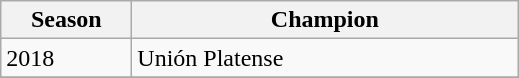<table class="wikitable sortable">
<tr>
<th width=80px>Season</th>
<th width=250px>Champion</th>
</tr>
<tr>
<td>2018</td>
<td>Unión Platense</td>
</tr>
<tr>
</tr>
</table>
